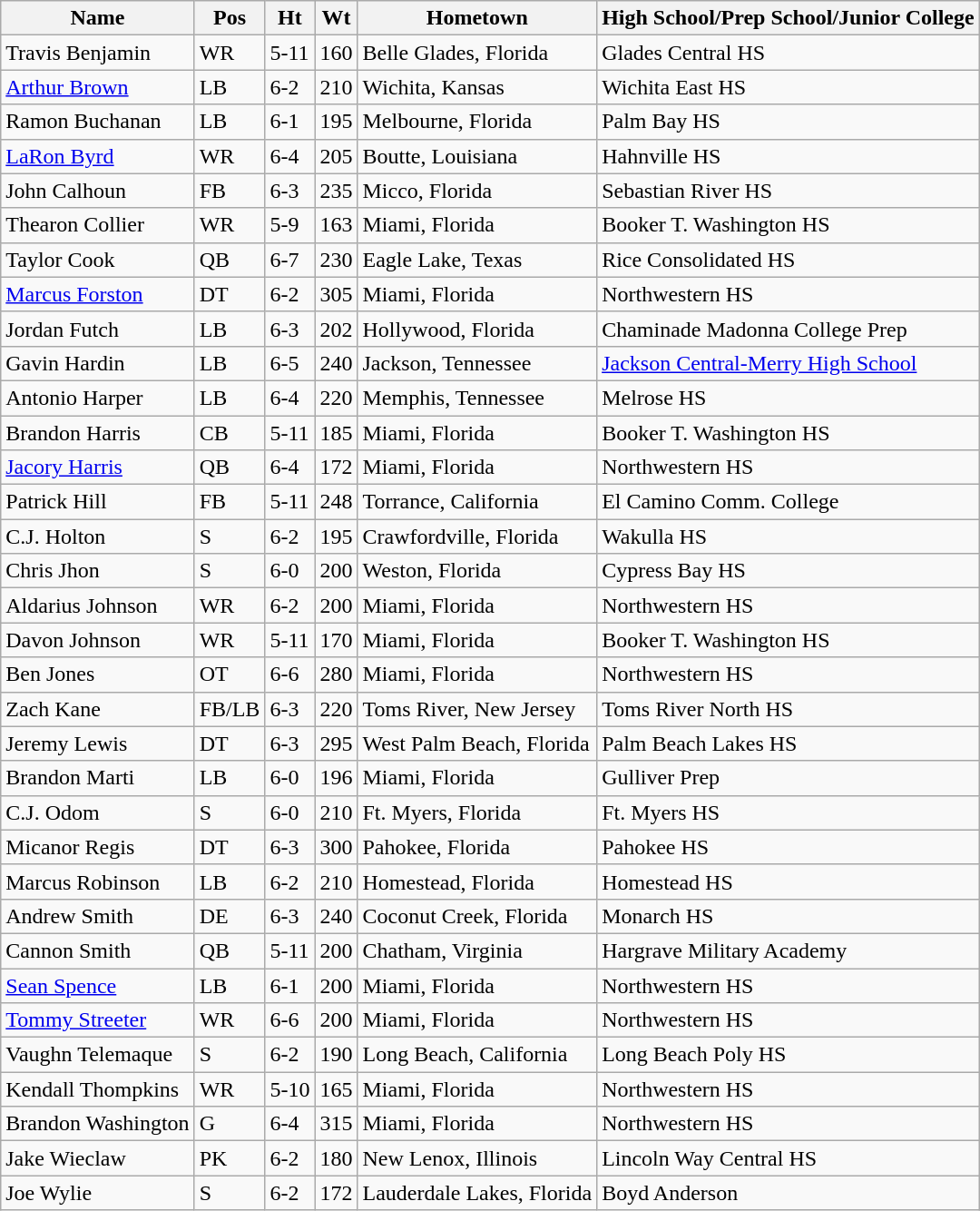<table class="wikitable" style="white-space:nowrap;">
<tr>
<th>Name</th>
<th>Pos</th>
<th>Ht</th>
<th>Wt</th>
<th>Hometown</th>
<th>High School/Prep School/Junior College</th>
</tr>
<tr>
<td>Travis Benjamin</td>
<td>WR</td>
<td>5-11</td>
<td>160</td>
<td>Belle Glades, Florida</td>
<td>Glades Central HS</td>
</tr>
<tr>
<td><a href='#'>Arthur Brown</a></td>
<td>LB</td>
<td>6-2</td>
<td>210</td>
<td>Wichita, Kansas</td>
<td>Wichita East HS</td>
</tr>
<tr>
<td>Ramon Buchanan</td>
<td>LB</td>
<td>6-1</td>
<td>195</td>
<td>Melbourne, Florida</td>
<td>Palm Bay HS</td>
</tr>
<tr>
<td><a href='#'>LaRon Byrd</a></td>
<td>WR</td>
<td>6-4</td>
<td>205</td>
<td>Boutte, Louisiana</td>
<td>Hahnville HS</td>
</tr>
<tr>
<td>John Calhoun</td>
<td>FB</td>
<td>6-3</td>
<td>235</td>
<td>Micco, Florida</td>
<td>Sebastian River HS</td>
</tr>
<tr>
<td>Thearon Collier</td>
<td>WR</td>
<td>5-9</td>
<td>163</td>
<td>Miami, Florida</td>
<td>Booker T. Washington HS</td>
</tr>
<tr>
<td>Taylor Cook</td>
<td>QB</td>
<td>6-7</td>
<td>230</td>
<td>Eagle Lake, Texas</td>
<td>Rice Consolidated HS</td>
</tr>
<tr>
<td><a href='#'>Marcus Forston</a></td>
<td>DT</td>
<td>6-2</td>
<td>305</td>
<td>Miami, Florida</td>
<td>Northwestern HS</td>
</tr>
<tr>
<td>Jordan Futch</td>
<td>LB</td>
<td>6-3</td>
<td>202</td>
<td>Hollywood, Florida</td>
<td>Chaminade Madonna College Prep</td>
</tr>
<tr>
<td>Gavin Hardin</td>
<td>LB</td>
<td>6-5</td>
<td>240</td>
<td>Jackson, Tennessee</td>
<td><a href='#'>Jackson Central-Merry High School</a></td>
</tr>
<tr>
<td>Antonio Harper</td>
<td>LB</td>
<td>6-4</td>
<td>220</td>
<td>Memphis, Tennessee</td>
<td>Melrose HS</td>
</tr>
<tr>
<td>Brandon Harris</td>
<td>CB</td>
<td>5-11</td>
<td>185</td>
<td>Miami, Florida</td>
<td>Booker T. Washington HS</td>
</tr>
<tr>
<td><a href='#'>Jacory Harris</a></td>
<td>QB</td>
<td>6-4</td>
<td>172</td>
<td>Miami, Florida</td>
<td>Northwestern HS</td>
</tr>
<tr>
<td>Patrick Hill</td>
<td>FB</td>
<td>5-11</td>
<td>248</td>
<td>Torrance, California</td>
<td>El Camino Comm. College</td>
</tr>
<tr>
<td>C.J. Holton</td>
<td>S</td>
<td>6-2</td>
<td>195</td>
<td>Crawfordville, Florida</td>
<td>Wakulla HS</td>
</tr>
<tr>
<td>Chris Jhon</td>
<td>S</td>
<td>6-0</td>
<td>200</td>
<td>Weston, Florida</td>
<td>Cypress Bay HS</td>
</tr>
<tr>
<td>Aldarius Johnson</td>
<td>WR</td>
<td>6-2</td>
<td>200</td>
<td>Miami, Florida</td>
<td>Northwestern HS</td>
</tr>
<tr>
<td>Davon Johnson</td>
<td>WR</td>
<td>5-11</td>
<td>170</td>
<td>Miami, Florida</td>
<td>Booker T. Washington HS</td>
</tr>
<tr>
<td>Ben Jones</td>
<td>OT</td>
<td>6-6</td>
<td>280</td>
<td>Miami, Florida</td>
<td>Northwestern HS</td>
</tr>
<tr>
<td>Zach Kane</td>
<td>FB/LB</td>
<td>6-3</td>
<td>220</td>
<td>Toms River, New Jersey</td>
<td>Toms River North HS</td>
</tr>
<tr>
<td>Jeremy Lewis</td>
<td>DT</td>
<td>6-3</td>
<td>295</td>
<td>West Palm Beach, Florida</td>
<td>Palm Beach Lakes HS</td>
</tr>
<tr>
<td>Brandon Marti</td>
<td>LB</td>
<td>6-0</td>
<td>196</td>
<td>Miami, Florida</td>
<td>Gulliver Prep</td>
</tr>
<tr>
<td>C.J. Odom</td>
<td>S</td>
<td>6-0</td>
<td>210</td>
<td>Ft. Myers, Florida</td>
<td>Ft. Myers HS</td>
</tr>
<tr>
<td>Micanor Regis</td>
<td>DT</td>
<td>6-3</td>
<td>300</td>
<td>Pahokee, Florida</td>
<td>Pahokee HS</td>
</tr>
<tr>
<td>Marcus Robinson</td>
<td>LB</td>
<td>6-2</td>
<td>210</td>
<td>Homestead, Florida</td>
<td>Homestead HS</td>
</tr>
<tr>
<td>Andrew Smith</td>
<td>DE</td>
<td>6-3</td>
<td>240</td>
<td>Coconut Creek, Florida</td>
<td>Monarch HS</td>
</tr>
<tr>
<td>Cannon Smith</td>
<td>QB</td>
<td>5-11</td>
<td>200</td>
<td>Chatham, Virginia</td>
<td>Hargrave Military Academy</td>
</tr>
<tr>
<td><a href='#'>Sean Spence</a></td>
<td>LB</td>
<td>6-1</td>
<td>200</td>
<td>Miami, Florida</td>
<td>Northwestern HS</td>
</tr>
<tr>
<td><a href='#'>Tommy Streeter</a></td>
<td>WR</td>
<td>6-6</td>
<td>200</td>
<td>Miami, Florida</td>
<td>Northwestern HS</td>
</tr>
<tr>
<td>Vaughn Telemaque</td>
<td>S</td>
<td>6-2</td>
<td>190</td>
<td>Long Beach, California</td>
<td>Long Beach Poly HS</td>
</tr>
<tr>
<td>Kendall Thompkins</td>
<td>WR</td>
<td>5-10</td>
<td>165</td>
<td>Miami, Florida</td>
<td>Northwestern HS</td>
</tr>
<tr>
<td>Brandon Washington</td>
<td>G</td>
<td>6-4</td>
<td>315</td>
<td>Miami, Florida</td>
<td>Northwestern HS</td>
</tr>
<tr>
<td>Jake Wieclaw</td>
<td>PK</td>
<td>6-2</td>
<td>180</td>
<td>New Lenox, Illinois</td>
<td>Lincoln Way Central HS</td>
</tr>
<tr>
<td>Joe Wylie</td>
<td>S</td>
<td>6-2</td>
<td>172</td>
<td>Lauderdale Lakes, Florida</td>
<td>Boyd Anderson</td>
</tr>
</table>
